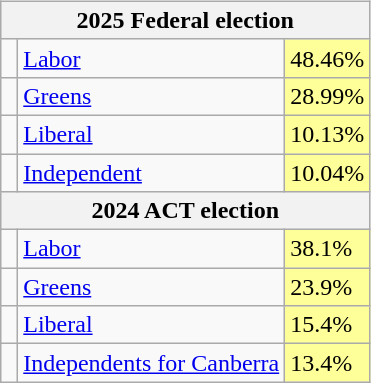<table style="float:right; margin:0 0 0.5em 1em;">
<tr>
<td><br><table class="wikitable">
<tr>
<th colspan = 3>2025 Federal election</th>
</tr>
<tr>
<td> </td>
<td><a href='#'>Labor</a></td>
<td style="background:#ff9;">48.46%</td>
</tr>
<tr>
<td> </td>
<td><a href='#'>Greens</a></td>
<td style="background:#ff9;">28.99%</td>
</tr>
<tr>
<td> </td>
<td><a href='#'>Liberal</a></td>
<td style="background:#ff9;">10.13%</td>
</tr>
<tr>
<td> </td>
<td><a href='#'>Independent</a></td>
<td style="background:#ff9;">10.04%</td>
</tr>
<tr>
<th colspan = 3>2024 ACT election</th>
</tr>
<tr>
<td> </td>
<td><a href='#'>Labor</a></td>
<td style="background:#ff9;">38.1%</td>
</tr>
<tr>
<td> </td>
<td><a href='#'>Greens</a></td>
<td style="background:#ff9;">23.9%</td>
</tr>
<tr>
<td> </td>
<td><a href='#'>Liberal</a></td>
<td style="background:#ff9;">15.4%</td>
</tr>
<tr>
<td> </td>
<td><a href='#'>Independents for Canberra</a></td>
<td style="background:#ff9;">13.4%</td>
</tr>
</table>
</td>
</tr>
</table>
